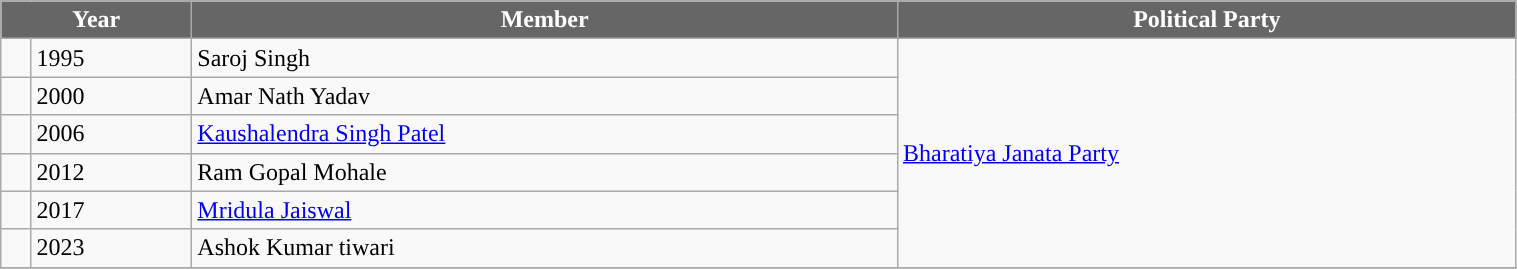<table class="wikitable" width=80%>
<tr>
<th style="background-color:#666666; color:white" colspan="2">Year</th>
<th style="background-color:#666666; color:white">Member</th>
<th style="background-color:#666666; color:white">Political Party</th>
</tr>
<tr>
<td style="background-color: "></td>
<td>1995</td>
<td>Saroj Singh</td>
<td rowspan=6><a href='#'>Bharatiya Janata Party</a></td>
</tr>
<tr>
<td style="background-color: "></td>
<td>2000</td>
<td>Amar Nath Yadav</td>
</tr>
<tr>
<td style="background-color: "></td>
<td>2006</td>
<td><a href='#'>Kaushalendra Singh Patel</a></td>
</tr>
<tr>
<td style="background-color: "></td>
<td>2012</td>
<td>Ram Gopal Mohale</td>
</tr>
<tr>
<td style="background-color: "></td>
<td>2017</td>
<td><a href='#'>Mridula Jaiswal</a></td>
</tr>
<tr>
<td style="background-color: "></td>
<td>2023</td>
<td>Ashok Kumar tiwari</td>
</tr>
<tr>
</tr>
</table>
